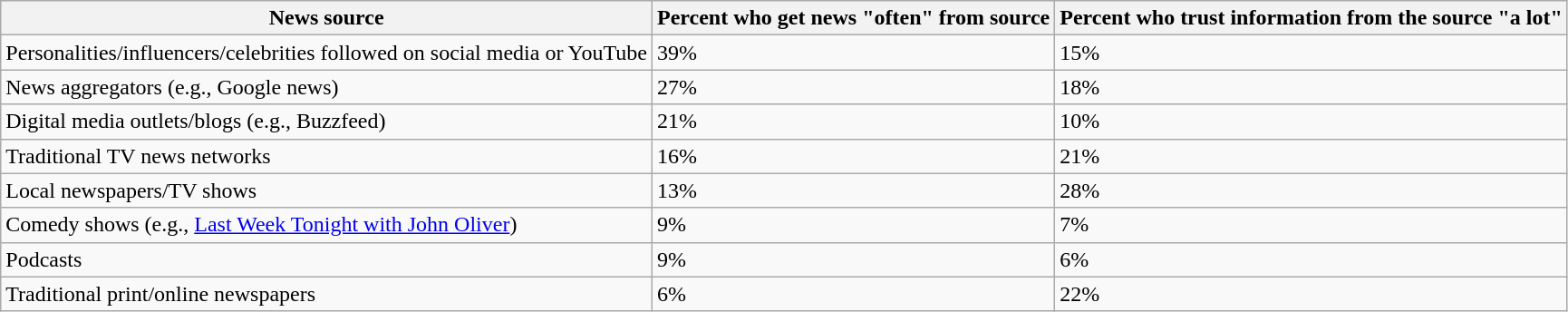<table class="wikitable">
<tr>
<th>News source</th>
<th>Percent who get news "often" from source</th>
<th>Percent who trust information from the source "a lot"</th>
</tr>
<tr>
<td>Personalities/influencers/celebrities followed on social media or YouTube</td>
<td>39%</td>
<td>15%</td>
</tr>
<tr>
<td>News aggregators (e.g., Google news)</td>
<td>27%</td>
<td>18%</td>
</tr>
<tr>
<td>Digital media outlets/blogs (e.g., Buzzfeed)</td>
<td>21%</td>
<td>10%</td>
</tr>
<tr>
<td>Traditional TV news networks</td>
<td>16%</td>
<td>21%</td>
</tr>
<tr>
<td>Local newspapers/TV shows</td>
<td>13%</td>
<td>28%</td>
</tr>
<tr>
<td>Comedy shows (e.g., <a href='#'>Last Week Tonight with John Oliver</a>)</td>
<td>9%</td>
<td>7%</td>
</tr>
<tr>
<td>Podcasts</td>
<td>9%</td>
<td>6%</td>
</tr>
<tr>
<td>Traditional print/online newspapers</td>
<td>6%</td>
<td>22%</td>
</tr>
</table>
